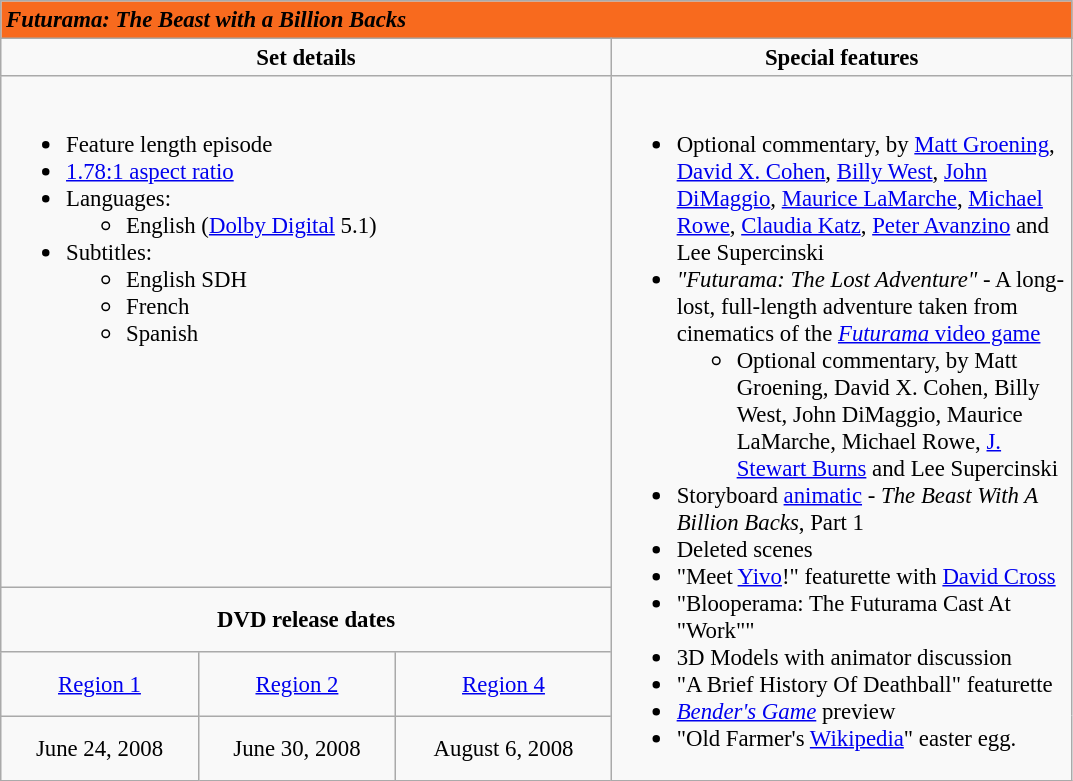<table class="wikitable" style="font-size: 95%;">
<tr>
<td colspan="5" style="background-color: #F86A1E;"><strong><em>Futurama: The Beast with a Billion Backs</em></strong></td>
</tr>
<tr valign="top">
<td align="center" width="400" colspan="3"><strong>Set details</strong></td>
<td width="300" align="center"><strong>Special features</strong></td>
</tr>
<tr valign="top">
<td colspan="3" align="left" width="400"><br><ul><li>Feature length episode</li><li><a href='#'>1.78:1 aspect ratio</a></li><li>Languages:<ul><li>English (<a href='#'>Dolby Digital</a> 5.1)</li></ul></li><li>Subtitles:<ul><li>English SDH</li><li>French</li><li>Spanish</li></ul></li></ul></td>
<td rowspan="4" align="left" width="300"><br><ul><li>Optional commentary, by <a href='#'>Matt Groening</a>, <a href='#'>David X. Cohen</a>, <a href='#'>Billy West</a>, <a href='#'>John DiMaggio</a>, <a href='#'>Maurice LaMarche</a>, <a href='#'>Michael Rowe</a>, <a href='#'>Claudia Katz</a>, <a href='#'>Peter Avanzino</a> and Lee Supercinski</li><li><em>"Futurama: The Lost Adventure"</em> - A long-lost, full-length adventure taken from cinematics of the <a href='#'><em>Futurama</em> video game</a><ul><li>Optional commentary, by Matt Groening, David X. Cohen, Billy West, John DiMaggio, Maurice LaMarche, Michael Rowe, <a href='#'>J. Stewart Burns</a> and Lee Supercinski</li></ul></li><li>Storyboard <a href='#'>animatic</a> - <em>The Beast With A Billion Backs</em>, Part 1</li><li>Deleted scenes</li><li>"Meet <a href='#'>Yivo</a>!" featurette with <a href='#'>David Cross</a></li><li>"Blooperama: The Futurama Cast At "Work""</li><li>3D Models with animator discussion</li><li>"A Brief History Of Deathball" featurette</li><li><em><a href='#'>Bender's Game</a></em> preview</li><li>"Old Farmer's <a href='#'>Wikipedia</a>" easter egg.</li></ul></td>
</tr>
<tr>
<td colspan="3" align="center"><strong>DVD release dates</strong></td>
</tr>
<tr>
<td align="center"><a href='#'>Region 1</a></td>
<td align="center"><a href='#'>Region 2</a></td>
<td align="center"><a href='#'>Region 4</a></td>
</tr>
<tr>
<td align="center">June 24, 2008</td>
<td align="center">June 30, 2008</td>
<td align="center">August 6, 2008</td>
</tr>
</table>
